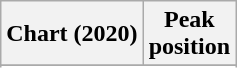<table class="wikitable sortable plainrowheaders" style="text-align:center">
<tr>
<th scope="col">Chart (2020)</th>
<th scope="col">Peak<br>position</th>
</tr>
<tr>
</tr>
<tr>
</tr>
<tr>
</tr>
<tr>
</tr>
<tr>
</tr>
<tr>
</tr>
<tr>
</tr>
<tr>
</tr>
<tr>
</tr>
<tr>
</tr>
<tr>
</tr>
<tr>
</tr>
<tr>
</tr>
<tr>
</tr>
</table>
